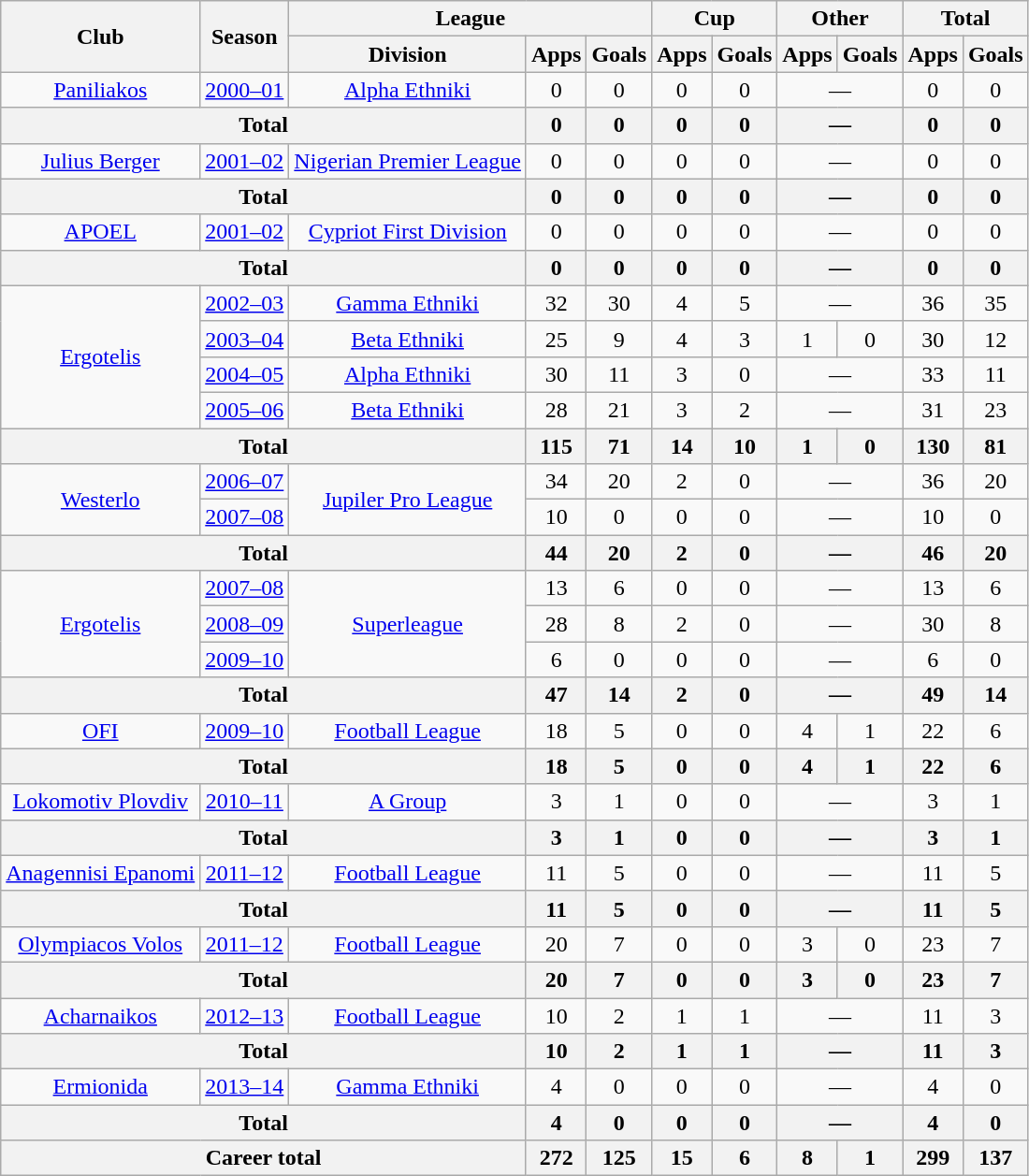<table class="wikitable" style="text-align: center;">
<tr>
<th rowspan="2">Club</th>
<th rowspan="2">Season</th>
<th colspan="3">League</th>
<th colspan="2">Cup</th>
<th colspan="2">Other</th>
<th colspan="2">Total</th>
</tr>
<tr>
<th>Division</th>
<th>Apps</th>
<th>Goals</th>
<th>Apps</th>
<th>Goals</th>
<th>Apps</th>
<th>Goals</th>
<th>Apps</th>
<th>Goals</th>
</tr>
<tr>
<td><a href='#'>Paniliakos</a></td>
<td><a href='#'>2000–01</a></td>
<td><a href='#'>Alpha Ethniki</a></td>
<td>0</td>
<td>0</td>
<td>0</td>
<td>0</td>
<td colspan=2>—</td>
<td>0</td>
<td>0</td>
</tr>
<tr>
<th colspan="3">Total</th>
<th>0</th>
<th>0</th>
<th>0</th>
<th>0</th>
<th colspan=2>—</th>
<th>0</th>
<th>0</th>
</tr>
<tr>
<td><a href='#'>Julius Berger</a></td>
<td><a href='#'>2001–02</a></td>
<td><a href='#'>Nigerian Premier League</a></td>
<td>0</td>
<td>0</td>
<td>0</td>
<td>0</td>
<td colspan=2>—</td>
<td>0</td>
<td>0</td>
</tr>
<tr>
<th colspan="3">Total</th>
<th>0</th>
<th>0</th>
<th>0</th>
<th>0</th>
<th colspan=2>—</th>
<th>0</th>
<th>0</th>
</tr>
<tr>
<td><a href='#'>APOEL</a></td>
<td><a href='#'>2001–02</a></td>
<td><a href='#'>Cypriot First Division</a></td>
<td>0</td>
<td>0</td>
<td>0</td>
<td>0</td>
<td colspan=2>—</td>
<td>0</td>
<td>0</td>
</tr>
<tr>
<th colspan="3">Total</th>
<th>0</th>
<th>0</th>
<th>0</th>
<th>0</th>
<th colspan=2>—</th>
<th>0</th>
<th>0</th>
</tr>
<tr>
<td rowspan="4"><a href='#'>Ergotelis</a></td>
<td><a href='#'>2002–03</a></td>
<td><a href='#'>Gamma Ethniki</a></td>
<td>32</td>
<td>30</td>
<td>4</td>
<td>5</td>
<td colspan=2>—</td>
<td>36</td>
<td>35</td>
</tr>
<tr>
<td><a href='#'>2003–04</a></td>
<td><a href='#'>Beta Ethniki</a></td>
<td>25</td>
<td>9</td>
<td>4</td>
<td>3</td>
<td>1</td>
<td>0</td>
<td>30</td>
<td>12</td>
</tr>
<tr>
<td><a href='#'>2004–05</a></td>
<td><a href='#'>Alpha Ethniki</a></td>
<td>30</td>
<td>11</td>
<td>3</td>
<td>0</td>
<td colspan=2>—</td>
<td>33</td>
<td>11</td>
</tr>
<tr>
<td><a href='#'>2005–06</a></td>
<td><a href='#'>Beta Ethniki</a></td>
<td>28</td>
<td>21</td>
<td>3</td>
<td>2</td>
<td colspan=2>—</td>
<td>31</td>
<td>23</td>
</tr>
<tr>
<th colspan="3">Total</th>
<th>115</th>
<th>71</th>
<th>14</th>
<th>10</th>
<th>1</th>
<th>0</th>
<th>130</th>
<th>81</th>
</tr>
<tr>
<td rowspan="2"><a href='#'>Westerlo</a></td>
<td><a href='#'>2006–07</a></td>
<td rowspan="2"><a href='#'>Jupiler Pro League</a></td>
<td>34</td>
<td>20</td>
<td>2</td>
<td>0</td>
<td colspan=2>—</td>
<td>36</td>
<td>20</td>
</tr>
<tr>
<td><a href='#'>2007–08</a></td>
<td>10</td>
<td>0</td>
<td>0</td>
<td>0</td>
<td colspan=2>—</td>
<td>10</td>
<td>0</td>
</tr>
<tr>
<th colspan="3">Total</th>
<th>44</th>
<th>20</th>
<th>2</th>
<th>0</th>
<th colspan=2>—</th>
<th>46</th>
<th>20</th>
</tr>
<tr>
<td rowspan="3"><a href='#'>Ergotelis</a></td>
<td><a href='#'>2007–08</a></td>
<td rowspan="3"><a href='#'>Superleague</a></td>
<td>13</td>
<td>6</td>
<td>0</td>
<td>0</td>
<td colspan=2>—</td>
<td>13</td>
<td>6</td>
</tr>
<tr>
<td><a href='#'>2008–09</a></td>
<td>28</td>
<td>8</td>
<td>2</td>
<td>0</td>
<td colspan=2>—</td>
<td>30</td>
<td>8</td>
</tr>
<tr>
<td><a href='#'>2009–10</a></td>
<td>6</td>
<td>0</td>
<td>0</td>
<td>0</td>
<td colspan=2>—</td>
<td>6</td>
<td>0</td>
</tr>
<tr>
<th colspan="3">Total</th>
<th>47</th>
<th>14</th>
<th>2</th>
<th>0</th>
<th colspan=2>—</th>
<th>49</th>
<th>14</th>
</tr>
<tr>
<td><a href='#'>OFI</a></td>
<td><a href='#'>2009–10</a></td>
<td><a href='#'>Football League</a></td>
<td>18</td>
<td>5</td>
<td>0</td>
<td>0</td>
<td>4</td>
<td>1</td>
<td>22</td>
<td>6</td>
</tr>
<tr>
<th colspan="3">Total</th>
<th>18</th>
<th>5</th>
<th>0</th>
<th>0</th>
<th>4</th>
<th>1</th>
<th>22</th>
<th>6</th>
</tr>
<tr>
<td><a href='#'>Lokomotiv Plovdiv</a></td>
<td><a href='#'>2010–11</a></td>
<td><a href='#'>A Group</a></td>
<td>3</td>
<td>1</td>
<td>0</td>
<td>0</td>
<td colspan=2>—</td>
<td>3</td>
<td>1</td>
</tr>
<tr>
<th colspan="3">Total</th>
<th>3</th>
<th>1</th>
<th>0</th>
<th>0</th>
<th colspan=2>—</th>
<th>3</th>
<th>1</th>
</tr>
<tr>
<td><a href='#'>Anagennisi Epanomi</a></td>
<td><a href='#'>2011–12</a></td>
<td><a href='#'>Football League</a></td>
<td>11</td>
<td>5</td>
<td>0</td>
<td>0</td>
<td colspan=2>—</td>
<td>11</td>
<td>5</td>
</tr>
<tr>
<th colspan="3">Total</th>
<th>11</th>
<th>5</th>
<th>0</th>
<th>0</th>
<th colspan=2>—</th>
<th>11</th>
<th>5</th>
</tr>
<tr>
<td><a href='#'>Olympiacos Volos</a></td>
<td><a href='#'>2011–12</a></td>
<td><a href='#'>Football League</a></td>
<td>20</td>
<td>7</td>
<td>0</td>
<td>0</td>
<td>3</td>
<td>0</td>
<td>23</td>
<td>7</td>
</tr>
<tr>
<th colspan="3">Total</th>
<th>20</th>
<th>7</th>
<th>0</th>
<th>0</th>
<th>3</th>
<th>0</th>
<th>23</th>
<th>7</th>
</tr>
<tr>
<td><a href='#'>Acharnaikos</a></td>
<td><a href='#'>2012–13</a></td>
<td><a href='#'>Football League</a></td>
<td>10</td>
<td>2</td>
<td>1</td>
<td>1</td>
<td colspan=2>—</td>
<td>11</td>
<td>3</td>
</tr>
<tr>
<th colspan="3">Total</th>
<th>10</th>
<th>2</th>
<th>1</th>
<th>1</th>
<th colspan=2>—</th>
<th>11</th>
<th>3</th>
</tr>
<tr>
<td><a href='#'>Ermionida</a></td>
<td><a href='#'>2013–14</a></td>
<td><a href='#'>Gamma Ethniki</a></td>
<td>4</td>
<td>0</td>
<td>0</td>
<td>0</td>
<td colspan=2>—</td>
<td>4</td>
<td>0</td>
</tr>
<tr>
<th colspan="3">Total</th>
<th>4</th>
<th>0</th>
<th>0</th>
<th>0</th>
<th colspan=2>—</th>
<th>4</th>
<th>0</th>
</tr>
<tr>
<th colspan="3">Career total</th>
<th>272</th>
<th>125</th>
<th>15</th>
<th>6</th>
<th>8</th>
<th>1</th>
<th>299</th>
<th>137</th>
</tr>
</table>
